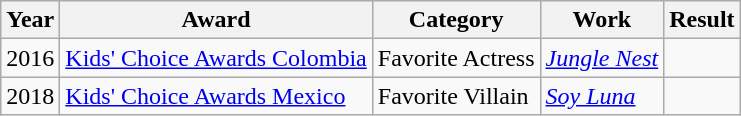<table class="wikitable">
<tr>
<th>Year</th>
<th>Award</th>
<th>Category</th>
<th>Work</th>
<th>Result</th>
</tr>
<tr>
<td>2016</td>
<td><a href='#'>Kids' Choice Awards Colombia</a></td>
<td>Favorite Actress</td>
<td><em><a href='#'>Jungle Nest</a></em></td>
<td></td>
</tr>
<tr>
<td>2018</td>
<td><a href='#'>Kids' Choice Awards Mexico</a></td>
<td>Favorite Villain</td>
<td><em><a href='#'>Soy Luna</a></em></td>
<td></td>
</tr>
</table>
